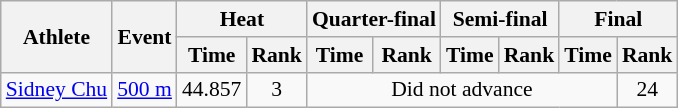<table class="wikitable" style="font-size:90%">
<tr>
<th rowspan="2">Athlete</th>
<th rowspan="2">Event</th>
<th colspan="2">Heat</th>
<th colspan="2">Quarter-final</th>
<th colspan="2">Semi-final</th>
<th colspan="2">Final</th>
</tr>
<tr>
<th>Time</th>
<th>Rank</th>
<th>Time</th>
<th>Rank</th>
<th>Time</th>
<th>Rank</th>
<th>Time</th>
<th>Rank</th>
</tr>
<tr align=center>
<td align=left><a href='#'>Sidney Chu</a></td>
<td align=left><a href='#'>500 m</a></td>
<td>44.857</td>
<td>3</td>
<td colspan=5>Did not advance</td>
<td>24</td>
</tr>
</table>
